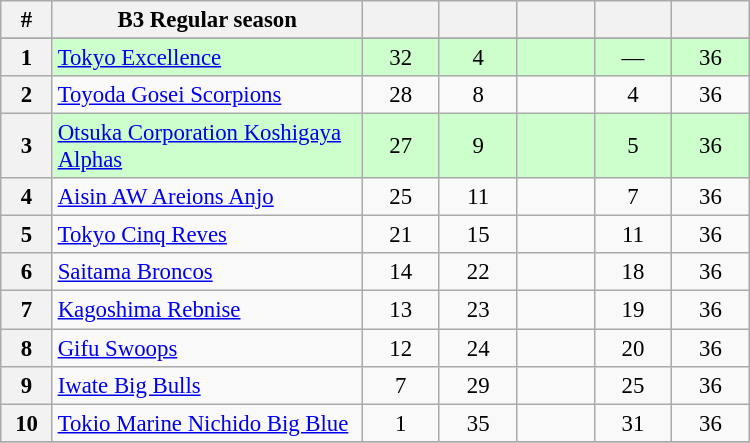<table class="wikitable" width="500" style="font-size:95%; text-align:center">
<tr>
<th width="5%">#</th>
<th width="30%">B3 Regular season</th>
<th width="7.5%"></th>
<th width="7.5%"></th>
<th width="7.5%"></th>
<th width="7.5%"></th>
<th width="7.5%"></th>
</tr>
<tr>
</tr>
<tr bgcolor=#ccffcc>
<th>1</th>
<td style="text-align:left;"><a href='#'>Tokyo Excellence</a></td>
<td>32</td>
<td>4</td>
<td></td>
<td>—</td>
<td>36</td>
</tr>
<tr>
<th>2</th>
<td style="text-align:left;"><a href='#'>Toyoda Gosei Scorpions</a></td>
<td>28</td>
<td>8</td>
<td></td>
<td>4</td>
<td>36</td>
</tr>
<tr bgcolor=#ccffcc>
<th>3</th>
<td style="text-align:left;"><a href='#'>Otsuka Corporation Koshigaya Alphas</a></td>
<td>27</td>
<td>9</td>
<td></td>
<td>5</td>
<td>36</td>
</tr>
<tr>
<th>4</th>
<td style="text-align:left;"><a href='#'>Aisin AW Areions Anjo</a></td>
<td>25</td>
<td>11</td>
<td></td>
<td>7</td>
<td>36</td>
</tr>
<tr>
<th>5</th>
<td style="text-align:left;"><a href='#'>Tokyo Cinq Reves</a></td>
<td>21</td>
<td>15</td>
<td></td>
<td>11</td>
<td>36</td>
</tr>
<tr>
<th>6</th>
<td style="text-align:left;"><a href='#'>Saitama Broncos</a></td>
<td>14</td>
<td>22</td>
<td></td>
<td>18</td>
<td>36</td>
</tr>
<tr>
<th>7</th>
<td style="text-align:left;"><a href='#'>Kagoshima Rebnise</a></td>
<td>13</td>
<td>23</td>
<td></td>
<td>19</td>
<td>36</td>
</tr>
<tr>
<th>8</th>
<td style="text-align:left;"><a href='#'>Gifu Swoops</a></td>
<td>12</td>
<td>24</td>
<td></td>
<td>20</td>
<td>36</td>
</tr>
<tr>
<th>9</th>
<td style="text-align:left;"><a href='#'>Iwate Big Bulls</a></td>
<td>7</td>
<td>29</td>
<td></td>
<td>25</td>
<td>36</td>
</tr>
<tr>
<th>10</th>
<td style="text-align:left;"><a href='#'>Tokio Marine Nichido Big Blue</a></td>
<td>1</td>
<td>35</td>
<td></td>
<td>31</td>
<td>36</td>
</tr>
<tr>
</tr>
</table>
